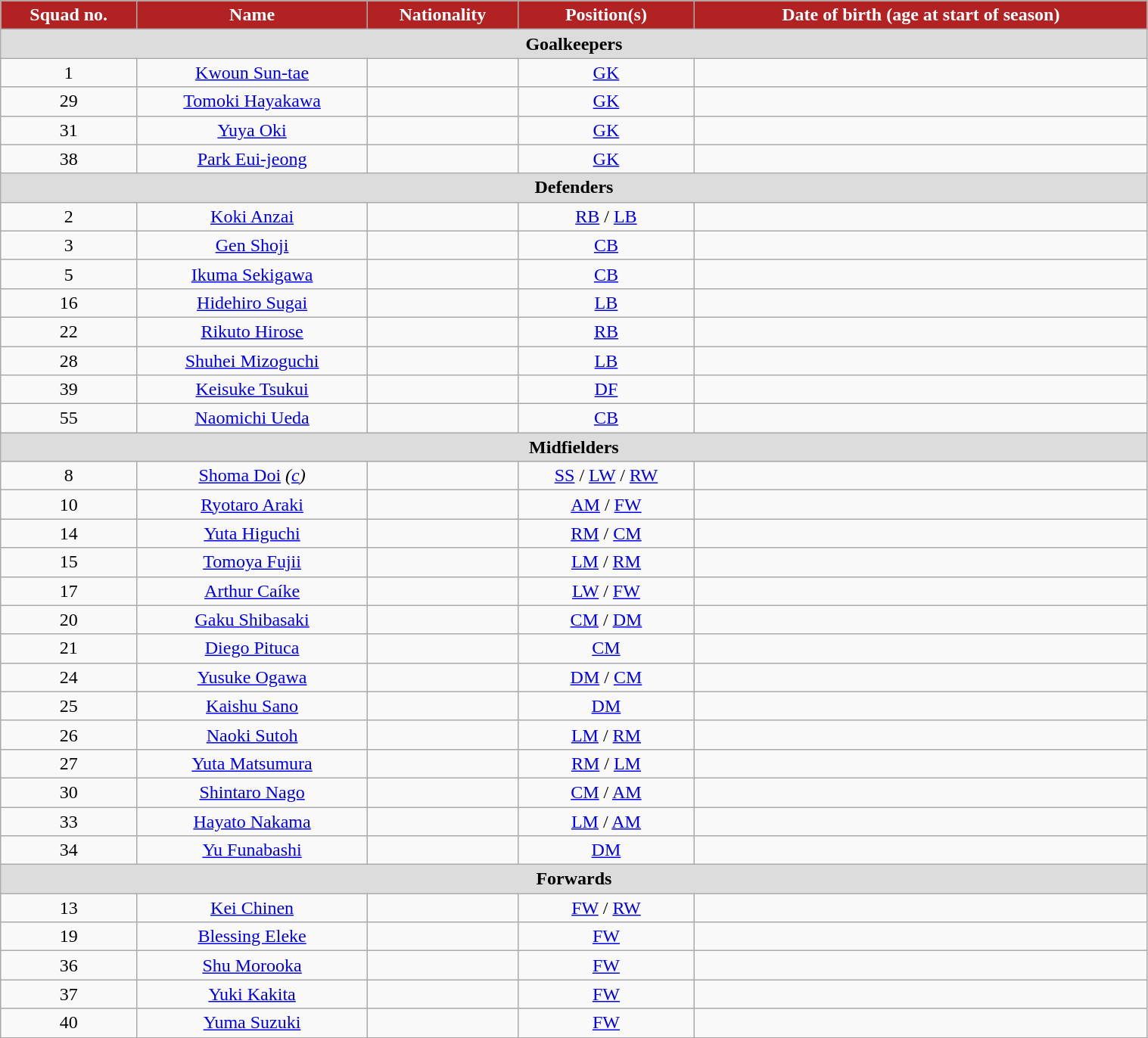<table class="wikitable" style="text-align:center;width:80%">
<tr>
<th style="background:firebrick; color:white; text-align:center;">Squad no.</th>
<th style="background:firebrick; color:white; text-align:center;">Name</th>
<th style="background:firebrick; color:white; text-align:center;">Nationality</th>
<th style="background:firebrick; color:white; text-align:center;">Position(s)</th>
<th style="background:firebrick; color:white; text-align:center;">Date of birth (age at start of season)</th>
</tr>
<tr>
<th colspan="5" style="background:#dcdcdc; text-align:center;">Goalkeepers</th>
</tr>
<tr>
<td>1</td>
<td><a href='#'>Kwoun Sun-tae</a></td>
<td></td>
<td><a href='#'>GK</a></td>
<td></td>
</tr>
<tr>
<td>29</td>
<td><a href='#'>Tomoki Hayakawa</a></td>
<td></td>
<td><a href='#'>GK</a></td>
<td></td>
</tr>
<tr>
<td>31</td>
<td><a href='#'>Yuya Oki</a></td>
<td></td>
<td><a href='#'>GK</a></td>
<td></td>
</tr>
<tr>
<td>38</td>
<td><a href='#'>Park Eui-jeong</a></td>
<td></td>
<td><a href='#'>GK</a></td>
<td></td>
</tr>
<tr>
<th colspan="5" style="background:#dcdcdc; text-align:center;">Defenders</th>
</tr>
<tr>
<td>2</td>
<td><a href='#'>Koki Anzai</a></td>
<td></td>
<td><a href='#'>RB</a> / <a href='#'>LB</a></td>
<td></td>
</tr>
<tr>
<td>3</td>
<td><a href='#'>Gen Shoji</a></td>
<td></td>
<td><a href='#'>CB</a></td>
<td></td>
</tr>
<tr>
<td>5</td>
<td><a href='#'>Ikuma Sekigawa</a></td>
<td></td>
<td><a href='#'>CB</a></td>
<td></td>
</tr>
<tr>
<td>16</td>
<td><a href='#'>Hidehiro Sugai</a></td>
<td></td>
<td><a href='#'>LB</a></td>
<td></td>
</tr>
<tr>
<td>22</td>
<td><a href='#'>Rikuto Hirose</a></td>
<td></td>
<td><a href='#'>RB</a></td>
<td></td>
</tr>
<tr>
<td>28</td>
<td><a href='#'>Shuhei Mizoguchi</a></td>
<td></td>
<td><a href='#'>LB</a></td>
<td></td>
</tr>
<tr>
<td>39</td>
<td><a href='#'>Keisuke Tsukui</a></td>
<td></td>
<td><a href='#'>DF</a></td>
<td></td>
</tr>
<tr>
<td>55</td>
<td><a href='#'>Naomichi Ueda</a></td>
<td></td>
<td><a href='#'>CB</a></td>
<td></td>
</tr>
<tr>
<th colspan="5" style="background:#dcdcdc; text-align:center;">Midfielders</th>
</tr>
<tr>
<td>8</td>
<td><a href='#'>Shoma Doi</a> <em>(<a href='#'>c</a>)</em></td>
<td></td>
<td><a href='#'>SS</a> / <a href='#'>LW</a> / <a href='#'>RW</a></td>
<td></td>
</tr>
<tr>
<td>10</td>
<td><a href='#'>Ryotaro Araki</a></td>
<td></td>
<td><a href='#'>AM</a> / <a href='#'>FW</a></td>
<td></td>
</tr>
<tr>
<td>14</td>
<td><a href='#'>Yuta Higuchi</a></td>
<td></td>
<td><a href='#'>RM</a> / <a href='#'>CM</a></td>
<td></td>
</tr>
<tr>
<td>15</td>
<td><a href='#'>Tomoya Fujii</a></td>
<td></td>
<td><a href='#'>LM</a> / <a href='#'>RM</a></td>
<td></td>
</tr>
<tr>
<td>17</td>
<td><a href='#'>Arthur Caíke</a></td>
<td></td>
<td><a href='#'>LW</a> / <a href='#'>FW</a></td>
<td></td>
</tr>
<tr>
<td>20</td>
<td><a href='#'>Gaku Shibasaki</a></td>
<td></td>
<td><a href='#'>CM</a> / <a href='#'>DM</a></td>
<td></td>
</tr>
<tr>
<td>21</td>
<td><a href='#'>Diego Pituca</a></td>
<td></td>
<td><a href='#'>CM</a></td>
<td></td>
</tr>
<tr>
<td>24</td>
<td><a href='#'>Yusuke Ogawa</a></td>
<td></td>
<td><a href='#'>DM</a> / <a href='#'>CM</a></td>
<td></td>
</tr>
<tr>
<td>25</td>
<td><a href='#'>Kaishu Sano</a></td>
<td></td>
<td><a href='#'>DM</a></td>
<td></td>
</tr>
<tr>
<td>26</td>
<td><a href='#'>Naoki Sutoh</a></td>
<td></td>
<td><a href='#'>LM</a> / <a href='#'>RM</a></td>
<td></td>
</tr>
<tr>
<td>27</td>
<td><a href='#'>Yuta Matsumura</a></td>
<td></td>
<td><a href='#'>RM</a> / <a href='#'>LM</a></td>
<td></td>
</tr>
<tr>
<td>30</td>
<td><a href='#'>Shintaro Nago</a></td>
<td></td>
<td><a href='#'>CM</a> / <a href='#'>AM</a></td>
<td></td>
</tr>
<tr>
<td>33</td>
<td><a href='#'>Hayato Nakama</a></td>
<td></td>
<td><a href='#'>LM</a> / <a href='#'>AM</a></td>
<td></td>
</tr>
<tr>
<td>34</td>
<td><a href='#'>Yu Funabashi</a></td>
<td></td>
<td><a href='#'>DM</a></td>
<td></td>
</tr>
<tr>
<th colspan="12" style="background:#dcdcdc; text-align:center;">Forwards</th>
</tr>
<tr>
<td>13</td>
<td><a href='#'>Kei Chinen</a></td>
<td></td>
<td><a href='#'>FW</a> / <a href='#'>RW</a></td>
<td></td>
</tr>
<tr>
<td>19</td>
<td><a href='#'>Blessing Eleke</a></td>
<td></td>
<td><a href='#'>FW</a></td>
<td></td>
</tr>
<tr>
<td>36</td>
<td><a href='#'>Shu Morooka</a></td>
<td></td>
<td><a href='#'>FW</a></td>
<td></td>
</tr>
<tr>
<td>37</td>
<td><a href='#'>Yuki Kakita</a></td>
<td></td>
<td><a href='#'>FW</a></td>
<td></td>
</tr>
<tr>
<td>40</td>
<td><a href='#'>Yuma Suzuki</a></td>
<td></td>
<td><a href='#'>FW</a></td>
<td></td>
</tr>
</table>
